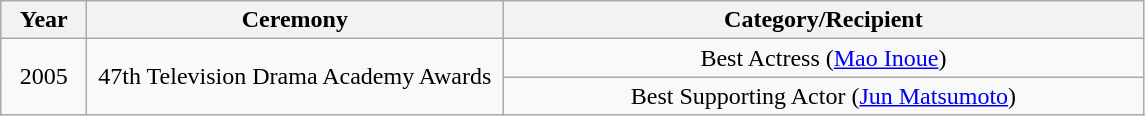<table class="wikitable">
<tr>
<th style="width:50px;">Year</th>
<th style="width:270px;">Ceremony</th>
<th style="width:420px;">Category/Recipient</th>
</tr>
<tr>
<td align="center" rowspan=2>2005</td>
<td align="center" rowspan=2>47th Television Drama Academy Awards</td>
<td align="center">Best Actress (<a href='#'>Mao Inoue</a>)</td>
</tr>
<tr>
<td align="center">Best Supporting Actor (<a href='#'>Jun Matsumoto</a>)</td>
</tr>
</table>
